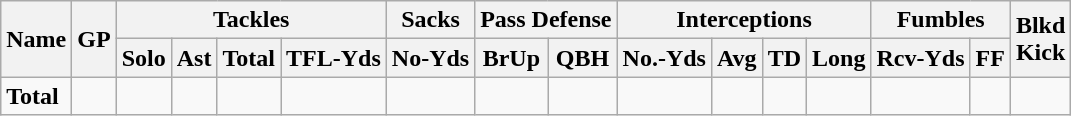<table class="wikitable" style="white-space:nowrap;">
<tr>
<th rowspan="2">Name</th>
<th rowspan="2">GP</th>
<th colspan="4">Tackles</th>
<th>Sacks</th>
<th colspan="2">Pass Defense</th>
<th colspan="4">Interceptions</th>
<th colspan="2">Fumbles</th>
<th rowspan="2">Blkd<br>Kick</th>
</tr>
<tr>
<th>Solo</th>
<th>Ast</th>
<th>Total</th>
<th>TFL-Yds</th>
<th>No-Yds</th>
<th>BrUp</th>
<th>QBH</th>
<th>No.-Yds</th>
<th>Avg</th>
<th>TD</th>
<th>Long</th>
<th>Rcv-Yds</th>
<th>FF</th>
</tr>
<tr>
<td><strong>Total</strong></td>
<td></td>
<td></td>
<td></td>
<td></td>
<td></td>
<td></td>
<td></td>
<td></td>
<td></td>
<td></td>
<td></td>
<td></td>
<td></td>
<td></td>
<td></td>
</tr>
</table>
